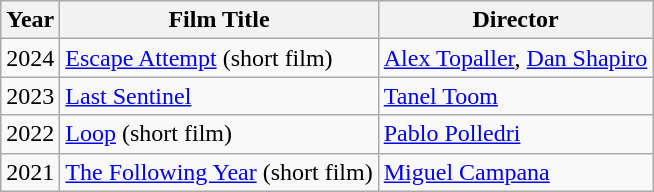<table class="wikitable">
<tr>
<th>Year</th>
<th>Film Title</th>
<th>Director</th>
</tr>
<tr>
<td>2024</td>
<td><a href='#'>Escape Attempt</a> (short film)</td>
<td><a href='#'>Alex Topaller</a>, <a href='#'>Dan Shapiro</a></td>
</tr>
<tr>
<td>2023</td>
<td><a href='#'>Last Sentinel</a></td>
<td><a href='#'>Tanel Toom</a></td>
</tr>
<tr>
<td>2022</td>
<td><a href='#'>Loop</a> (short film)</td>
<td><a href='#'>Pablo Polledri</a></td>
</tr>
<tr>
<td>2021</td>
<td><a href='#'>The Following Year</a> (short film)</td>
<td><a href='#'>Miguel Campana</a></td>
</tr>
</table>
